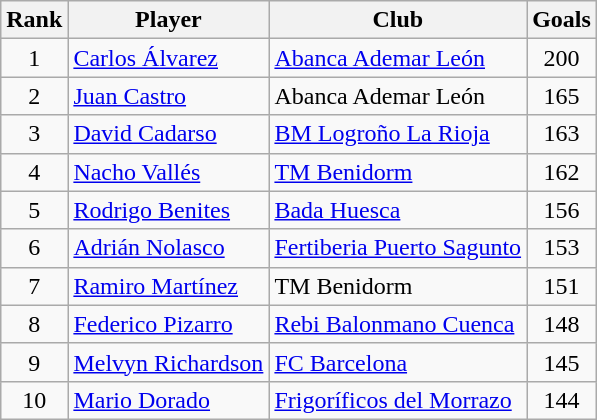<table class="wikitable sortable" style="text-align: center;">
<tr>
<th>Rank</th>
<th>Player</th>
<th>Club</th>
<th>Goals</th>
</tr>
<tr>
<td>1</td>
<td style="text-align: left;"> <a href='#'>Carlos Álvarez</a></td>
<td style="text-align: left;"><a href='#'>Abanca Ademar León</a></td>
<td>200</td>
</tr>
<tr>
<td>2</td>
<td style="text-align: left;"> <a href='#'>Juan Castro</a></td>
<td style="text-align: left;">Abanca Ademar León</td>
<td>165</td>
</tr>
<tr>
<td>3</td>
<td style="text-align: left;"> <a href='#'>David Cadarso</a></td>
<td style="text-align: left;"><a href='#'>BM Logroño La Rioja</a></td>
<td>163</td>
</tr>
<tr>
<td>4</td>
<td style="text-align: left;"> <a href='#'>Nacho Vallés</a></td>
<td style="text-align: left;"><a href='#'>TM Benidorm</a></td>
<td>162</td>
</tr>
<tr>
<td>5</td>
<td style="text-align: left;"> <a href='#'>Rodrigo Benites</a></td>
<td style="text-align: left;"><a href='#'>Bada Huesca</a></td>
<td>156</td>
</tr>
<tr>
<td>6</td>
<td style="text-align: left;"> <a href='#'>Adrián Nolasco</a></td>
<td style="text-align: left;"><a href='#'>Fertiberia Puerto Sagunto</a></td>
<td>153</td>
</tr>
<tr>
<td>7</td>
<td style="text-align: left;"> <a href='#'>Ramiro Martínez</a></td>
<td style="text-align: left;">TM Benidorm</td>
<td>151</td>
</tr>
<tr>
<td>8</td>
<td style="text-align: left;"> <a href='#'>Federico Pizarro</a></td>
<td style="text-align: left;"><a href='#'>Rebi Balonmano Cuenca</a></td>
<td>148</td>
</tr>
<tr>
<td>9</td>
<td style="text-align: left;"> <a href='#'>Melvyn Richardson</a></td>
<td style="text-align: left;"><a href='#'>FC Barcelona</a></td>
<td>145</td>
</tr>
<tr>
<td>10</td>
<td style="text-align: left;"> <a href='#'>Mario Dorado</a></td>
<td style="text-align: left;"><a href='#'>Frigoríficos del Morrazo</a></td>
<td>144</td>
</tr>
</table>
